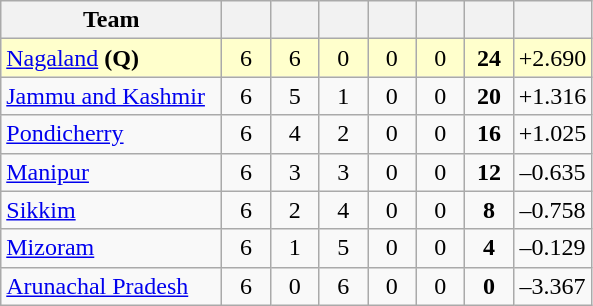<table class="wikitable" style="text-align:center">
<tr>
<th style="width:140px;">Team</th>
<th style="width:25px;"></th>
<th style="width:25px;"></th>
<th style="width:25px;"></th>
<th style="width:25px;"></th>
<th style="width:25px;"></th>
<th style="width:25px;"></th>
<th style="width:40px;"></th>
</tr>
<tr style="background:#ffc;">
<td style="text-align:left"><a href='#'>Nagaland</a> <strong>(Q)</strong></td>
<td>6</td>
<td>6</td>
<td>0</td>
<td>0</td>
<td>0</td>
<td><strong>24</strong></td>
<td>+2.690</td>
</tr>
<tr>
<td style="text-align:left"><a href='#'>Jammu and Kashmir</a></td>
<td>6</td>
<td>5</td>
<td>1</td>
<td>0</td>
<td>0</td>
<td><strong>20</strong></td>
<td>+1.316</td>
</tr>
<tr>
<td style="text-align:left"><a href='#'>Pondicherry</a></td>
<td>6</td>
<td>4</td>
<td>2</td>
<td>0</td>
<td>0</td>
<td><strong>16</strong></td>
<td>+1.025</td>
</tr>
<tr>
<td style="text-align:left"><a href='#'>Manipur</a></td>
<td>6</td>
<td>3</td>
<td>3</td>
<td>0</td>
<td>0</td>
<td><strong>12</strong></td>
<td>–0.635</td>
</tr>
<tr>
<td style="text-align:left"><a href='#'>Sikkim</a></td>
<td>6</td>
<td>2</td>
<td>4</td>
<td>0</td>
<td>0</td>
<td><strong>8</strong></td>
<td>–0.758</td>
</tr>
<tr>
<td style="text-align:left"><a href='#'>Mizoram</a></td>
<td>6</td>
<td>1</td>
<td>5</td>
<td>0</td>
<td>0</td>
<td><strong>4</strong></td>
<td>–0.129</td>
</tr>
<tr>
<td style="text-align:left"><a href='#'>Arunachal Pradesh</a></td>
<td>6</td>
<td>0</td>
<td>6</td>
<td>0</td>
<td>0</td>
<td><strong>0</strong></td>
<td>–3.367</td>
</tr>
</table>
